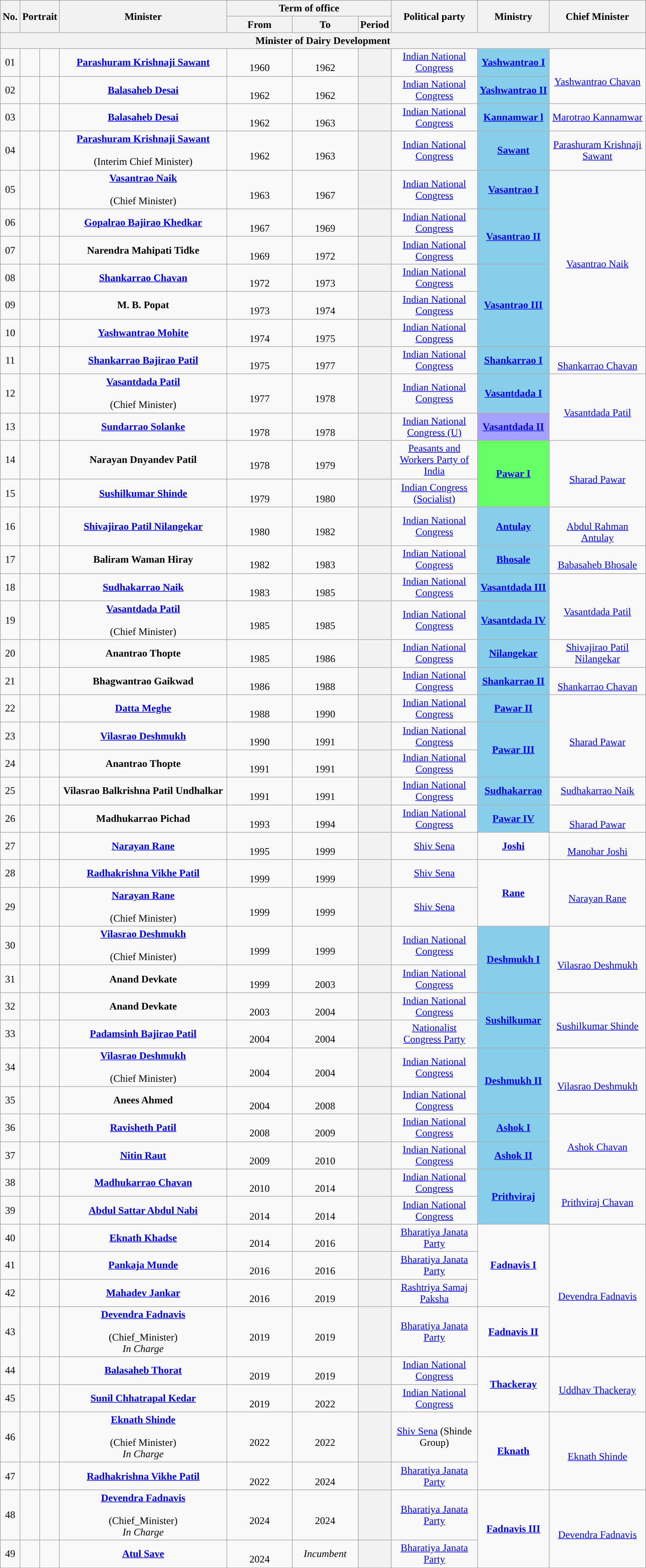<table class="wikitable" style="text-align:center">
<tr>
<th rowspan="2">No.</th>
<th rowspan="2" colspan="2">Portrait</th>
<th rowspan="2" style="width:16em">Minister<br></th>
<th colspan="3">Term of office</th>
<th rowspan="2" style="width:8em">Political party</th>
<th rowspan="2">Ministry</th>
<th rowspan="2" style="width:9em">Chief Minister</th>
</tr>
<tr>
<th style="width:6em">From</th>
<th style="width:6em">To</th>
<th>Period</th>
</tr>
<tr>
<th colspan="10">Minister of Dairy Development</th>
</tr>
<tr>
<td>01</td>
<td style="color:inherit;background:"></td>
<td></td>
<td><strong><a href='#'>Parashuram Krishnaji Sawant</a></strong> <br> </td>
<td><br>1960</td>
<td><br>1962</td>
<th></th>
<td><a href='#'>Indian National Congress</a></td>
<td bgcolor="#87CEEB"><a href='#'><strong>Yashwantrao I</strong></a></td>
<td rowspan="2"> <br><a href='#'>Yashwantrao Chavan</a></td>
</tr>
<tr>
<td>02</td>
<td style="color:inherit;background:"></td>
<td></td>
<td><strong><a href='#'>Balasaheb Desai</a></strong>  <br> </td>
<td><br>1962</td>
<td><br>1962</td>
<th></th>
<td><a href='#'>Indian National Congress</a></td>
<td bgcolor="#87CEEB"><a href='#'><strong>Yashwantrao II</strong></a></td>
</tr>
<tr>
<td>03</td>
<td style="color:inherit;background:"></td>
<td></td>
<td><strong><a href='#'>Balasaheb Desai</a></strong>  <br> </td>
<td><br>1962</td>
<td><br>1963</td>
<th></th>
<td><a href='#'>Indian National Congress</a></td>
<td bgcolor="#87CEEB"><a href='#'><strong>Kannamwar l</strong></a></td>
<td><a href='#'>Marotrao Kannamwar</a></td>
</tr>
<tr>
<td>04</td>
<td style="color:inherit;background:"></td>
<td></td>
<td><strong><a href='#'>Parashuram Krishnaji Sawant</a></strong> <br>  <br>(Interim Chief Minister)</td>
<td><br>1962</td>
<td><br>1963</td>
<th></th>
<td><a href='#'>Indian National Congress</a></td>
<td bgcolor="#87CEEB"><a href='#'><strong>Sawant</strong></a></td>
<td><a href='#'>Parashuram Krishnaji Sawant</a></td>
</tr>
<tr>
<td>05</td>
<td style="color:inherit;background:"></td>
<td></td>
<td><strong><a href='#'>Vasantrao Naik</a></strong> <br> <br> (Chief Minister)</td>
<td><br>1963</td>
<td><br>1967</td>
<th></th>
<td><a href='#'>Indian National Congress</a></td>
<td bgcolor="#87CEEB"><a href='#'><strong>Vasantrao I</strong></a></td>
<td rowspan="6"><br><a href='#'>Vasantrao Naik</a></td>
</tr>
<tr>
<td>06</td>
<td style="color:inherit;background:"></td>
<td></td>
<td><strong><a href='#'>Gopalrao Bajirao Khedkar</a></strong> <br> </td>
<td><br>1967</td>
<td><br>1969</td>
<th></th>
<td><a href='#'>Indian National Congress</a></td>
<td rowspan="2" bgcolor="#87CEEB"><a href='#'><strong>Vasantrao II</strong></a></td>
</tr>
<tr>
<td>07</td>
<td style="color:inherit;background:"></td>
<td></td>
<td><strong>Narendra Mahipati Tidke</strong> <br> </td>
<td><br>1969</td>
<td><br>1972</td>
<th></th>
<td><a href='#'>Indian National Congress</a></td>
</tr>
<tr>
<td>08</td>
<td style="color:inherit;background:"></td>
<td></td>
<td><strong><a href='#'>Shankarrao Chavan</a></strong> <br> </td>
<td><br>1972</td>
<td><br>1973</td>
<th></th>
<td><a href='#'>Indian National Congress</a></td>
<td rowspan="3" bgcolor="#87CEEB"><a href='#'><strong>Vasantrao III</strong></a></td>
</tr>
<tr>
<td>09</td>
<td style="color:inherit;background:"></td>
<td></td>
<td><strong>M. B. Popat</strong> <br> </td>
<td><br>1973</td>
<td><br>1974</td>
<th></th>
<td><a href='#'>Indian National Congress</a></td>
</tr>
<tr>
<td>10</td>
<td style="color:inherit;background:"></td>
<td></td>
<td><strong><a href='#'>Yashwantrao Mohite</a></strong> <br> </td>
<td><br>1974</td>
<td><br>1975</td>
<th></th>
<td><a href='#'>Indian National Congress</a></td>
</tr>
<tr>
<td>11</td>
<td style="color:inherit;background:"></td>
<td></td>
<td><strong><a href='#'>Shankarrao Bajirao Patil</a></strong> <br> </td>
<td><br>1975</td>
<td><br>1977</td>
<th></th>
<td><a href='#'>Indian National Congress</a></td>
<td rowspan="1" bgcolor="#87CEEB"><a href='#'><strong>Shankarrao I</strong></a></td>
<td rowspan="1"><br><a href='#'>Shankarrao Chavan</a></td>
</tr>
<tr>
<td>12</td>
<td style="color:inherit;background:"></td>
<td></td>
<td><strong><a href='#'>Vasantdada Patil</a></strong> <br> <br> (Chief Minister)</td>
<td><br>1977</td>
<td><br>1978</td>
<th></th>
<td><a href='#'>Indian National Congress</a></td>
<td rowspan="1" bgcolor="#88CEEB"><a href='#'><strong>Vasantdada I</strong></a></td>
<td rowspan="2"><br><a href='#'>Vasantdada Patil</a></td>
</tr>
<tr>
<td>13</td>
<td style="color:inherit;background:"></td>
<td></td>
<td><strong><a href='#'>Sundarrao Solanke</a></strong> <br> </td>
<td><br>1978</td>
<td><br>1978</td>
<th></th>
<td><a href='#'>Indian National Congress (U)</a></td>
<td rowspan="1" bgcolor="#A3A3FF"><a href='#'><strong>Vasantdada II</strong></a></td>
</tr>
<tr>
<td>14</td>
<td style="color:inherit;background:"></td>
<td></td>
<td><strong>Narayan Dnyandev Patil</strong> <br> </td>
<td><br>1978</td>
<td><br>1979</td>
<th></th>
<td><a href='#'>Peasants and Workers Party of India</a></td>
<td rowspan="2" bgcolor="#66FF66"><a href='#'><strong>Pawar I</strong></a></td>
<td rowspan="2"><br><a href='#'>Sharad Pawar</a></td>
</tr>
<tr>
<td>15</td>
<td style="color:inherit;background:"></td>
<td></td>
<td><strong><a href='#'>Sushilkumar Shinde</a></strong> <br> </td>
<td><br>1979</td>
<td><br>1980</td>
<th></th>
<td><a href='#'>Indian Congress (Socialist)</a></td>
</tr>
<tr>
<td>16</td>
<td style="color:inherit;background:"></td>
<td></td>
<td><strong><a href='#'>Shivajirao Patil Nilangekar</a></strong> <br> </td>
<td><br>1980</td>
<td><br>1982</td>
<th></th>
<td><a href='#'>Indian National Congress</a></td>
<td rowspan="1" bgcolor="#87CEEB"><a href='#'><strong>Antulay</strong></a></td>
<td rowspan="1"> <br><a href='#'>Abdul Rahman Antulay</a></td>
</tr>
<tr>
<td>17</td>
<td style="color:inherit;background:"></td>
<td></td>
<td><strong>Baliram Waman Hiray</strong>  <br> </td>
<td><br>1982</td>
<td><br>1983</td>
<th></th>
<td><a href='#'>Indian National Congress</a></td>
<td rowspan="1" bgcolor="#87CEEB"><a href='#'><strong>Bhosale</strong></a></td>
<td rowspan="1"> <br><a href='#'>Babasaheb Bhosale</a></td>
</tr>
<tr>
<td>18</td>
<td style="color:inherit;background:"></td>
<td></td>
<td><strong><a href='#'>Sudhakarrao Naik</a></strong> <br> </td>
<td><br>1983</td>
<td><br>1985</td>
<th></th>
<td><a href='#'>Indian National Congress</a></td>
<td rowspan="1" bgcolor="#87CEEB"><a href='#'><strong>Vasantdada III</strong></a></td>
<td rowspan="2"><br><a href='#'>Vasantdada Patil</a></td>
</tr>
<tr>
<td>19</td>
<td style="color:inherit;background:"></td>
<td></td>
<td><strong><a href='#'>Vasantdada Patil</a></strong>  <br> <br> (Chief Minister)</td>
<td><br>1985</td>
<td><br>1985</td>
<th></th>
<td><a href='#'>Indian National Congress</a></td>
<td bgcolor="#87CEEB"><a href='#'><strong>Vasantdada IV</strong></a></td>
</tr>
<tr>
<td>20</td>
<td style="color:inherit;background:"></td>
<td></td>
<td><strong>Anantrao Thopte</strong> <br> </td>
<td><br>1985</td>
<td><br>1986</td>
<th></th>
<td><a href='#'>Indian National Congress</a></td>
<td rowspan="1" bgcolor="#87CEEB"><a href='#'><strong>Nilangekar</strong></a></td>
<td rowspan="1"><a href='#'>Shivajirao Patil Nilangekar</a></td>
</tr>
<tr>
<td>21</td>
<td style="color:inherit;background:"></td>
<td></td>
<td><strong>Bhagwantrao Gaikwad</strong>  <br> </td>
<td><br>1986</td>
<td><br>1988</td>
<th></th>
<td><a href='#'>Indian National Congress</a></td>
<td rowspan="1"bgcolor="#87CEEB"><a href='#'><strong>Shankarrao II</strong></a></td>
<td rowspan="1"> <br><a href='#'>Shankarrao Chavan</a></td>
</tr>
<tr>
<td>22</td>
<td style="color:inherit;background:"></td>
<td></td>
<td><strong><a href='#'>Datta Meghe</a></strong> <br> </td>
<td><br>1988</td>
<td><br>1990</td>
<th></th>
<td><a href='#'>Indian National Congress</a></td>
<td rowspan="1" bgcolor="#87CEEB"><a href='#'><strong>Pawar II</strong></a></td>
<td rowspan="3"> <br><a href='#'>Sharad Pawar</a></td>
</tr>
<tr>
<td>23</td>
<td style="color:inherit;background:"></td>
<td></td>
<td><strong><a href='#'>Vilasrao Deshmukh</a></strong><br> </td>
<td><br>1990</td>
<td><br>1991</td>
<th></th>
<td><a href='#'>Indian National Congress</a></td>
<td rowspan="2" bgcolor="#87CEEB"><a href='#'><strong>Pawar III</strong></a></td>
</tr>
<tr>
<td>24</td>
<td style="color:inherit;background:"></td>
<td></td>
<td><strong>Anantrao Thopte</strong> <br> </td>
<td><br>1991</td>
<td><br>1991</td>
<th></th>
<td><a href='#'>Indian National Congress</a></td>
</tr>
<tr>
<td>25</td>
<td style="color:inherit;background:"></td>
<td></td>
<td><strong>Vilasrao Balkrishna Patil Undhalkar</strong> <br> </td>
<td><br>1991</td>
<td><br>1991</td>
<th></th>
<td><a href='#'>Indian National Congress</a></td>
<td rowspan="1" bgcolor="#87CEEB"><a href='#'><strong>Sudhakarrao</strong></a></td>
<td rowspan="1"><a href='#'>Sudhakarrao Naik</a></td>
</tr>
<tr>
<td>26</td>
<td style="color:inherit;background:"></td>
<td></td>
<td><strong>Madhukarrao Pichad</strong> <br> </td>
<td><br>1993</td>
<td><br>1994</td>
<th></th>
<td><a href='#'>Indian National Congress</a></td>
<td rowspan="1" bgcolor="#87CEEB"><a href='#'><strong>Pawar IV</strong></a></td>
<td rowspan="1"> <br><a href='#'>Sharad Pawar</a></td>
</tr>
<tr>
<td>27</td>
<td style="color:inherit;background:"></td>
<td></td>
<td><strong><a href='#'>Narayan Rane</a></strong> <br> </td>
<td><br>1995</td>
<td><br>1999</td>
<th></th>
<td><a href='#'>Shiv Sena</a></td>
<td rowspan="1"><a href='#'><strong>Joshi</strong></a></td>
<td rowspan="1"> <br><a href='#'>Manohar Joshi</a></td>
</tr>
<tr>
<td>28</td>
<td style="color:inherit;background:"></td>
<td></td>
<td><strong><a href='#'>Radhakrishna Vikhe Patil</a></strong> <br> </td>
<td><br>1999</td>
<td><br>1999</td>
<th></th>
<td><a href='#'>Shiv Sena</a></td>
<td rowspan="2"><a href='#'><strong>Rane</strong></a></td>
<td rowspan="2"> <br><a href='#'>Narayan Rane</a></td>
</tr>
<tr>
<td>29</td>
<td style="color:inherit;background:"></td>
<td></td>
<td><strong><a href='#'>Narayan Rane</a></strong> <br> <br> (Chief Minister)</td>
<td><br>1999</td>
<td><br>1999</td>
<th></th>
<td><a href='#'>Shiv Sena</a></td>
</tr>
<tr>
<td>30</td>
<td style="color:inherit;background:"></td>
<td></td>
<td><strong><a href='#'>Vilasrao Deshmukh</a></strong> <br> <br>(Chief Minister)</td>
<td><br>1999</td>
<td><br>1999</td>
<th></th>
<td><a href='#'>Indian National Congress</a></td>
<td rowspan="2" bgcolor="#87CEEB"><a href='#'><strong>Deshmukh I</strong></a></td>
<td rowspan="2"> <br><a href='#'>Vilasrao Deshmukh</a></td>
</tr>
<tr>
<td>31</td>
<td style="color:inherit;background:"></td>
<td></td>
<td><strong>Anand Devkate</strong> <br> </td>
<td><br>1999</td>
<td><br>2003</td>
<th></th>
<td><a href='#'>Indian National Congress</a></td>
</tr>
<tr>
<td>32</td>
<td style="color:inherit;background:"></td>
<td></td>
<td><strong>Anand Devkate</strong> <br> </td>
<td><br>2003</td>
<td><br>2004</td>
<th></th>
<td><a href='#'>Indian National Congress</a></td>
<td rowspan="2" bgcolor="#87CEEB"><a href='#'><strong>Sushilkumar</strong></a></td>
<td rowspan="2"> <br><a href='#'>Sushilkumar Shinde</a></td>
</tr>
<tr>
<td>33</td>
<td style="color:inherit;background:"></td>
<td></td>
<td><strong><a href='#'>Padamsinh Bajirao Patil</a></strong> <br> </td>
<td><br>2004</td>
<td><br>2004</td>
<th></th>
<td><a href='#'>Nationalist Congress Party</a></td>
</tr>
<tr>
<td>34</td>
<td style="color:inherit;background:"></td>
<td></td>
<td><strong><a href='#'>Vilasrao Deshmukh</a></strong> <br> <br> (Chief Minister)</td>
<td><br>2004</td>
<td><br>2004</td>
<th></th>
<td><a href='#'>Indian National Congress</a></td>
<td rowspan="2" bgcolor="#87CEEB"><a href='#'><strong>Deshmukh II</strong></a></td>
<td rowspan="2"> <br><a href='#'>Vilasrao Deshmukh</a></td>
</tr>
<tr>
<td>35</td>
<td style="color:inherit;background:"></td>
<td></td>
<td><strong>Anees Ahmed</strong> <br> </td>
<td><br>2004</td>
<td><br>2008</td>
<th></th>
<td><a href='#'>Indian National Congress</a></td>
</tr>
<tr>
<td>36</td>
<td style="color:inherit;background:"></td>
<td></td>
<td><strong><a href='#'>Ravisheth Patil</a></strong> <br> </td>
<td><br>2008</td>
<td><br>2009</td>
<th></th>
<td><a href='#'>Indian National Congress</a></td>
<td rowspan="1" bgcolor="#87CEEB"><a href='#'><strong>Ashok I</strong></a></td>
<td rowspan="2"><br><a href='#'>Ashok Chavan</a></td>
</tr>
<tr>
<td>37</td>
<td style="color:inherit;background:"></td>
<td></td>
<td><strong><a href='#'>Nitin Raut</a></strong> <br> </td>
<td><br>2009</td>
<td><br>2010</td>
<th></th>
<td><a href='#'>Indian National Congress</a></td>
<td rowspan="1"bgcolor="#87CEEB"><a href='#'><strong>Ashok II</strong></a></td>
</tr>
<tr>
<td>38</td>
<td style="color:inherit;background:"></td>
<td></td>
<td><strong><a href='#'>Madhukarrao Chavan</a></strong> <br> </td>
<td><br>2010</td>
<td><br>2014</td>
<th></th>
<td><a href='#'>Indian National Congress</a></td>
<td rowspan="2" bgcolor="#87CEEB"><a href='#'><strong>Prithviraj</strong></a></td>
<td rowspan="2"><br><a href='#'>Prithviraj Chavan</a></td>
</tr>
<tr>
<td>39</td>
<td style="color:inherit;background:"></td>
<td></td>
<td><strong><a href='#'>Abdul Sattar Abdul Nabi</a></strong> <br> </td>
<td><br>2014</td>
<td><br>2014</td>
<th></th>
<td><a href='#'>Indian National Congress</a></td>
</tr>
<tr>
<td>40</td>
<td style="color:inherit;background:"></td>
<td></td>
<td><strong><a href='#'>Eknath Khadse</a></strong>  <br> </td>
<td><br>2014</td>
<td><br>2016</td>
<th></th>
<td rowspan="1"><a href='#'>Bharatiya Janata Party</a></td>
<td rowspan="3"><a href='#'><strong>Fadnavis I</strong></a></td>
<td rowspan="4"> <br><a href='#'>Devendra Fadnavis</a></td>
</tr>
<tr>
<td>41</td>
<td style="color:inherit;background:"></td>
<td></td>
<td><strong><a href='#'>Pankaja Munde</a></strong> <br> </td>
<td><br>2016</td>
<td><br>2016</td>
<th></th>
<td rowspan="1"><a href='#'>Bharatiya Janata Party</a></td>
</tr>
<tr>
<td>42</td>
<td style="color:inherit;background:"></td>
<td></td>
<td><strong><a href='#'>Mahadev Jankar</a></strong> <br> </td>
<td><br>2016</td>
<td><br>2019</td>
<th></th>
<td><a href='#'>Rashtriya Samaj Paksha</a></td>
</tr>
<tr>
<td>43</td>
<td style="color:inherit;background:"></td>
<td></td>
<td><strong><a href='#'>Devendra Fadnavis</a></strong>  <br> <br>(Chief_Minister) <br><em>In Charge</em></td>
<td><br>2019</td>
<td><br>2019</td>
<th></th>
<td><a href='#'>Bharatiya Janata Party</a></td>
<td rowspan="1"><a href='#'><strong>Fadnavis II</strong></a></td>
</tr>
<tr>
<td>44</td>
<td style="color:inherit;background:"></td>
<td></td>
<td><strong><a href='#'>Balasaheb Thorat</a></strong> <br> </td>
<td><br>2019</td>
<td><br>2019</td>
<th></th>
<td><a href='#'>Indian National Congress</a></td>
<td rowspan="2"><a href='#'><strong>Thackeray</strong></a></td>
<td rowspan="2"> <br><a href='#'>Uddhav Thackeray</a></td>
</tr>
<tr>
<td>45</td>
<td style="color:inherit;background:"></td>
<td></td>
<td><strong><a href='#'>Sunil Chhatrapal Kedar</a></strong> <br> </td>
<td><br>2019</td>
<td><br>2022</td>
<th></th>
<td><a href='#'>Indian National Congress</a></td>
</tr>
<tr>
<td>46</td>
<td style="color:inherit;background:"></td>
<td></td>
<td><strong><a href='#'>Eknath Shinde</a></strong> <br>  <br>(Chief Minister)<br><em>In Charge</em></td>
<td><br>2022</td>
<td><br>2022</td>
<th></th>
<td><a href='#'>Shiv Sena</a> (Shinde Group)</td>
<td rowspan="2"><a href='#'><strong>Eknath</strong></a></td>
<td rowspan="2"> <br><a href='#'>Eknath Shinde</a></td>
</tr>
<tr>
<td>47</td>
<td style="color:inherit;background:"></td>
<td></td>
<td><strong><a href='#'>Radhakrishna Vikhe Patil</a></strong> <br> </td>
<td><br>2022</td>
<td><br>2024</td>
<th></th>
<td><a href='#'>Bharatiya Janata Party</a></td>
</tr>
<tr>
<td>48</td>
<td style="color:inherit;background:"></td>
<td></td>
<td><strong><a href='#'>Devendra Fadnavis</a></strong>  <br> <br>(Chief_Minister) <br><em>In Charge</em></td>
<td><br>2024</td>
<td><br>2024</td>
<th></th>
<td><a href='#'>Bharatiya Janata Party</a></td>
<td rowspan="2"><a href='#'><strong>Fadnavis III</strong></a></td>
<td rowspan="2"> <br><a href='#'>Devendra Fadnavis</a></td>
</tr>
<tr>
<td>49</td>
<td style="color:inherit;background:"></td>
<td></td>
<td><strong><a href='#'>Atul Save</a></strong> <br> </td>
<td><br>2024</td>
<td><em>Incumbent</em></td>
<th></th>
<td><a href='#'>Bharatiya Janata Party</a></td>
</tr>
<tr>
</tr>
</table>
